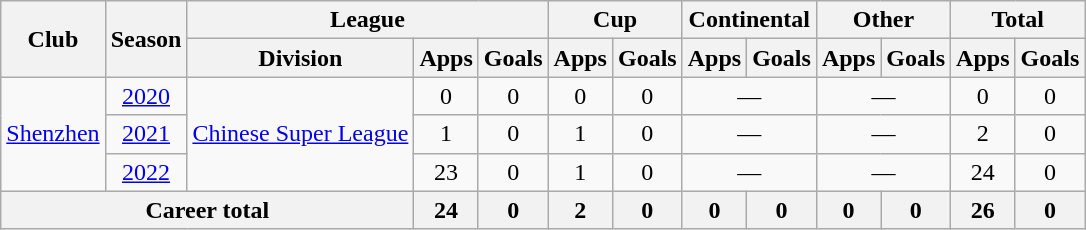<table class="wikitable" style="text-align: center">
<tr>
<th rowspan="2">Club</th>
<th rowspan="2">Season</th>
<th colspan="3">League</th>
<th colspan="2">Cup</th>
<th colspan="2">Continental</th>
<th colspan="2">Other</th>
<th colspan="2">Total</th>
</tr>
<tr>
<th>Division</th>
<th>Apps</th>
<th>Goals</th>
<th>Apps</th>
<th>Goals</th>
<th>Apps</th>
<th>Goals</th>
<th>Apps</th>
<th>Goals</th>
<th>Apps</th>
<th>Goals</th>
</tr>
<tr>
<td rowspan="3"><a href='#'>Shenzhen</a></td>
<td><a href='#'>2020</a></td>
<td rowspan="3"><a href='#'>Chinese Super League</a></td>
<td>0</td>
<td>0</td>
<td>0</td>
<td>0</td>
<td colspan="2">—</td>
<td colspan="2">—</td>
<td>0</td>
<td>0</td>
</tr>
<tr>
<td><a href='#'>2021</a></td>
<td>1</td>
<td>0</td>
<td>1</td>
<td>0</td>
<td colspan="2">—</td>
<td colspan="2">—</td>
<td>2</td>
<td>0</td>
</tr>
<tr>
<td><a href='#'>2022</a></td>
<td>23</td>
<td>0</td>
<td>1</td>
<td>0</td>
<td colspan="2">—</td>
<td colspan="2">—</td>
<td>24</td>
<td>0</td>
</tr>
<tr>
<th colspan=3>Career total</th>
<th>24</th>
<th>0</th>
<th>2</th>
<th>0</th>
<th>0</th>
<th>0</th>
<th>0</th>
<th>0</th>
<th>26</th>
<th>0</th>
</tr>
</table>
